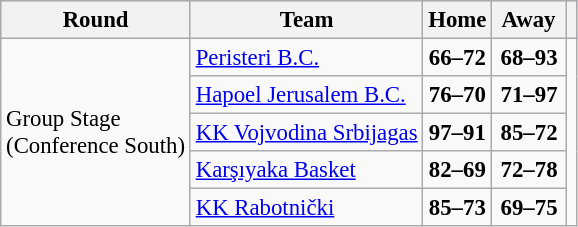<table class="wikitable" style="text-align: left; font-size:95%">
<tr bgcolor="#ccccff">
<th>Round</th>
<th>Team</th>
<th>Home</th>
<th> Away </th>
<th></th>
</tr>
<tr>
<td rowspan=5>Group Stage<br>(Conference South)</td>
<td> <a href='#'>Peristeri B.C.</a></td>
<td align="center"><strong>66–72</strong></td>
<td align="center"><strong>68–93</strong></td>
<td rowspan=5></td>
</tr>
<tr>
<td> <a href='#'>Hapoel Jerusalem B.C.</a></td>
<td align="center"><strong>76–70</strong></td>
<td align="center"><strong>71–97</strong></td>
</tr>
<tr>
<td> <a href='#'>KK Vojvodina Srbijagas</a></td>
<td align="center"><strong>97–91</strong></td>
<td align="center"><strong>85–72</strong></td>
</tr>
<tr>
<td> <a href='#'>Karşıyaka Basket</a></td>
<td align="center"><strong>82–69</strong></td>
<td align="center"><strong>72–78</strong></td>
</tr>
<tr>
<td> <a href='#'>KK Rabotnički</a></td>
<td align="center"><strong>85–73</strong></td>
<td align="center"><strong>69–75</strong></td>
</tr>
</table>
